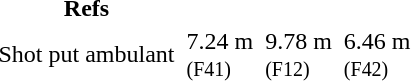<table>
<tr>
<th>Refs</th>
</tr>
<tr>
<td>Shot put ambulant</td>
<td></td>
<td>7.24 m <small><br>(F41)</small></td>
<td></td>
<td>9.78 m <small><br>(F12)</small></td>
<td></td>
<td>6.46 m <small><br>(F42)</small></td>
<td align=center></td>
</tr>
</table>
